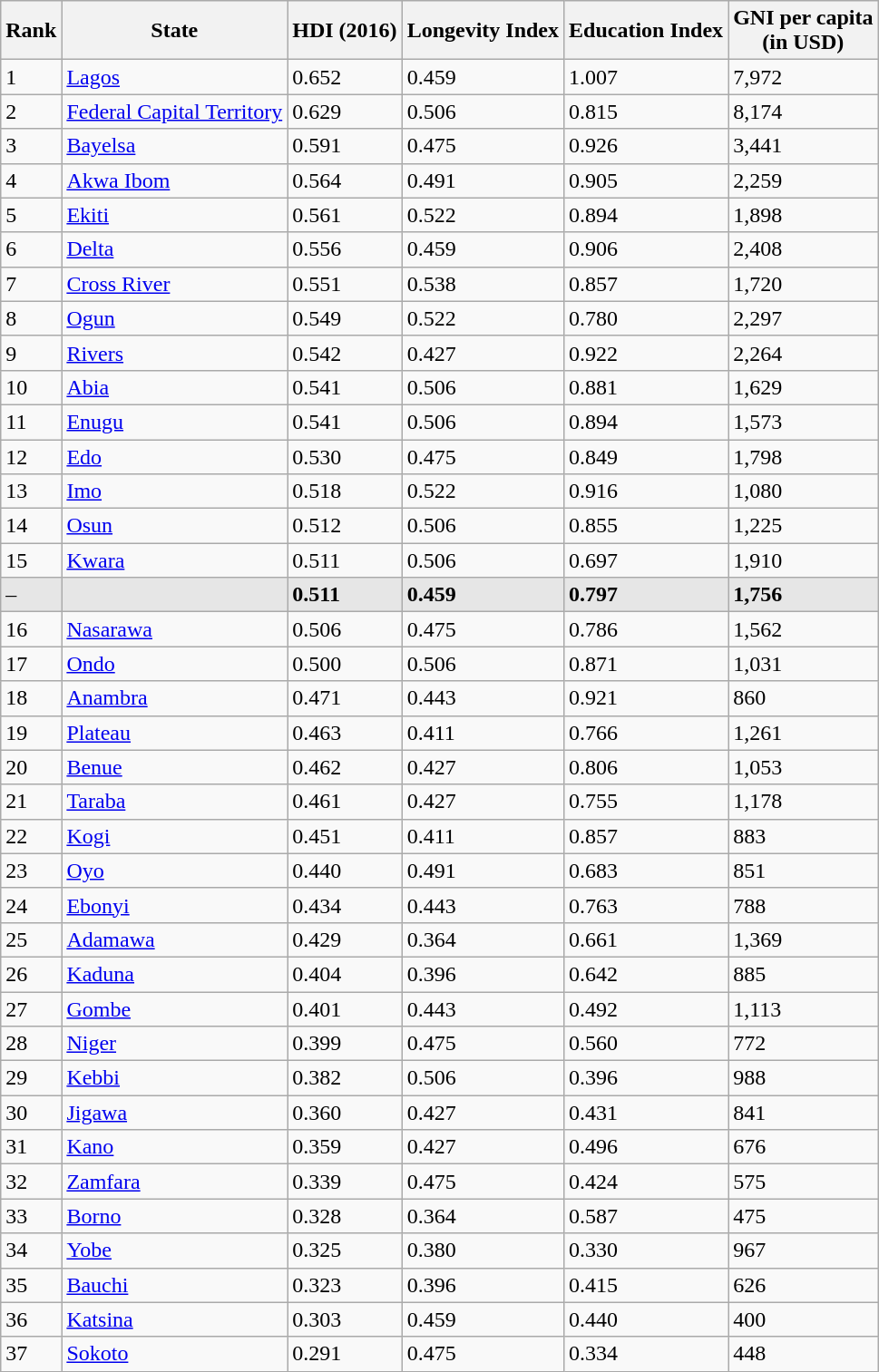<table class="wikitable sortable">
<tr>
<th>Rank</th>
<th>State</th>
<th>HDI (2016)</th>
<th>Longevity Index</th>
<th>Education Index</th>
<th>GNI per capita<br>(in USD)</th>
</tr>
<tr>
<td>1</td>
<td><a href='#'>Lagos</a></td>
<td>0.652</td>
<td>0.459</td>
<td>1.007</td>
<td>7,972</td>
</tr>
<tr>
<td>2</td>
<td><a href='#'>Federal Capital Territory</a></td>
<td>0.629</td>
<td>0.506</td>
<td>0.815</td>
<td>8,174</td>
</tr>
<tr>
<td>3</td>
<td><a href='#'>Bayelsa</a></td>
<td>0.591</td>
<td>0.475</td>
<td>0.926</td>
<td>3,441</td>
</tr>
<tr>
<td>4</td>
<td><a href='#'>Akwa Ibom</a></td>
<td>0.564</td>
<td>0.491</td>
<td>0.905</td>
<td>2,259</td>
</tr>
<tr>
<td>5</td>
<td><a href='#'>Ekiti</a></td>
<td>0.561</td>
<td>0.522</td>
<td>0.894</td>
<td>1,898</td>
</tr>
<tr>
<td>6</td>
<td><a href='#'>Delta</a></td>
<td>0.556</td>
<td>0.459</td>
<td>0.906</td>
<td>2,408</td>
</tr>
<tr>
<td>7</td>
<td><a href='#'>Cross River</a></td>
<td>0.551</td>
<td>0.538</td>
<td>0.857</td>
<td>1,720</td>
</tr>
<tr>
<td>8</td>
<td><a href='#'>Ogun</a></td>
<td>0.549</td>
<td>0.522</td>
<td>0.780</td>
<td>2,297</td>
</tr>
<tr>
<td>9</td>
<td><a href='#'>Rivers</a></td>
<td>0.542</td>
<td>0.427</td>
<td>0.922</td>
<td>2,264</td>
</tr>
<tr>
<td>10</td>
<td><a href='#'>Abia</a></td>
<td>0.541</td>
<td>0.506</td>
<td>0.881</td>
<td>1,629</td>
</tr>
<tr>
<td>11</td>
<td><a href='#'>Enugu</a></td>
<td>0.541</td>
<td>0.506</td>
<td>0.894</td>
<td>1,573</td>
</tr>
<tr>
<td>12</td>
<td><a href='#'>Edo</a></td>
<td>0.530</td>
<td>0.475</td>
<td>0.849</td>
<td>1,798</td>
</tr>
<tr>
<td>13</td>
<td><a href='#'>Imo</a></td>
<td>0.518</td>
<td>0.522</td>
<td>0.916</td>
<td>1,080</td>
</tr>
<tr>
<td>14</td>
<td><a href='#'>Osun</a></td>
<td>0.512</td>
<td>0.506</td>
<td>0.855</td>
<td>1,225</td>
</tr>
<tr>
<td>15</td>
<td><a href='#'>Kwara</a></td>
<td>0.511</td>
<td>0.506</td>
<td>0.697</td>
<td>1,910</td>
</tr>
<tr style="background:#e6e6e6">
<td>–</td>
<td><strong></strong></td>
<td><strong>0.511</strong></td>
<td><strong>0.459</strong></td>
<td><strong>0.797</strong></td>
<td><strong>1,756</strong></td>
</tr>
<tr>
<td>16</td>
<td><a href='#'>Nasarawa</a></td>
<td>0.506</td>
<td>0.475</td>
<td>0.786</td>
<td>1,562</td>
</tr>
<tr>
<td>17</td>
<td><a href='#'>Ondo</a></td>
<td>0.500</td>
<td>0.506</td>
<td>0.871</td>
<td>1,031</td>
</tr>
<tr>
<td>18</td>
<td><a href='#'>Anambra</a></td>
<td>0.471</td>
<td>0.443</td>
<td>0.921</td>
<td>860</td>
</tr>
<tr>
<td>19</td>
<td><a href='#'>Plateau</a></td>
<td>0.463</td>
<td>0.411</td>
<td>0.766</td>
<td>1,261</td>
</tr>
<tr>
<td>20</td>
<td><a href='#'>Benue</a></td>
<td>0.462</td>
<td>0.427</td>
<td>0.806</td>
<td>1,053</td>
</tr>
<tr>
<td>21</td>
<td><a href='#'>Taraba</a></td>
<td>0.461</td>
<td>0.427</td>
<td>0.755</td>
<td>1,178</td>
</tr>
<tr>
<td>22</td>
<td><a href='#'>Kogi</a></td>
<td>0.451</td>
<td>0.411</td>
<td>0.857</td>
<td>883</td>
</tr>
<tr>
<td>23</td>
<td><a href='#'>Oyo</a></td>
<td>0.440</td>
<td>0.491</td>
<td>0.683</td>
<td>851</td>
</tr>
<tr>
<td>24</td>
<td><a href='#'>Ebonyi</a></td>
<td>0.434</td>
<td>0.443</td>
<td>0.763</td>
<td>788</td>
</tr>
<tr>
<td>25</td>
<td><a href='#'>Adamawa</a></td>
<td>0.429</td>
<td>0.364</td>
<td>0.661</td>
<td>1,369</td>
</tr>
<tr>
<td>26</td>
<td><a href='#'>Kaduna</a></td>
<td>0.404</td>
<td>0.396</td>
<td>0.642</td>
<td>885</td>
</tr>
<tr>
<td>27</td>
<td><a href='#'>Gombe</a></td>
<td>0.401</td>
<td>0.443</td>
<td>0.492</td>
<td>1,113</td>
</tr>
<tr>
<td>28</td>
<td><a href='#'>Niger</a></td>
<td>0.399</td>
<td>0.475</td>
<td>0.560</td>
<td>772</td>
</tr>
<tr>
<td>29</td>
<td><a href='#'>Kebbi</a></td>
<td>0.382</td>
<td>0.506</td>
<td>0.396</td>
<td>988</td>
</tr>
<tr>
<td>30</td>
<td><a href='#'>Jigawa</a></td>
<td>0.360</td>
<td>0.427</td>
<td>0.431</td>
<td>841</td>
</tr>
<tr>
<td>31</td>
<td><a href='#'>Kano</a></td>
<td>0.359</td>
<td>0.427</td>
<td>0.496</td>
<td>676</td>
</tr>
<tr>
<td>32</td>
<td><a href='#'>Zamfara</a></td>
<td>0.339</td>
<td>0.475</td>
<td>0.424</td>
<td>575</td>
</tr>
<tr>
<td>33</td>
<td><a href='#'>Borno</a></td>
<td>0.328</td>
<td>0.364</td>
<td>0.587</td>
<td>475</td>
</tr>
<tr>
<td>34</td>
<td><a href='#'>Yobe</a></td>
<td>0.325</td>
<td>0.380</td>
<td>0.330</td>
<td>967</td>
</tr>
<tr>
<td>35</td>
<td><a href='#'>Bauchi</a></td>
<td>0.323</td>
<td>0.396</td>
<td>0.415</td>
<td>626</td>
</tr>
<tr>
<td>36</td>
<td><a href='#'>Katsina</a></td>
<td>0.303</td>
<td>0.459</td>
<td>0.440</td>
<td>400</td>
</tr>
<tr>
<td>37</td>
<td><a href='#'>Sokoto</a></td>
<td>0.291</td>
<td>0.475</td>
<td>0.334</td>
<td>448</td>
</tr>
</table>
